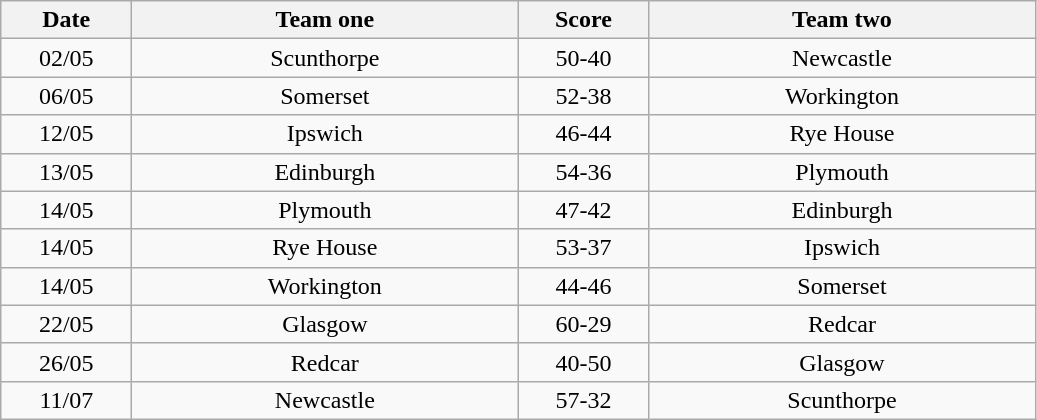<table class="wikitable" style="text-align: center">
<tr>
<th width=80>Date</th>
<th width=250>Team one</th>
<th width=80>Score</th>
<th width=250>Team two</th>
</tr>
<tr>
<td>02/05</td>
<td>Scunthorpe</td>
<td>50-40</td>
<td>Newcastle</td>
</tr>
<tr>
<td>06/05</td>
<td>Somerset</td>
<td>52-38</td>
<td>Workington</td>
</tr>
<tr>
<td>12/05</td>
<td>Ipswich</td>
<td>46-44</td>
<td>Rye House</td>
</tr>
<tr>
<td>13/05</td>
<td>Edinburgh</td>
<td>54-36</td>
<td>Plymouth</td>
</tr>
<tr>
<td>14/05</td>
<td>Plymouth</td>
<td>47-42</td>
<td>Edinburgh</td>
</tr>
<tr>
<td>14/05</td>
<td>Rye House</td>
<td>53-37</td>
<td>Ipswich</td>
</tr>
<tr>
<td>14/05</td>
<td>Workington</td>
<td>44-46</td>
<td>Somerset</td>
</tr>
<tr>
<td>22/05</td>
<td>Glasgow</td>
<td>60-29</td>
<td>Redcar</td>
</tr>
<tr>
<td>26/05</td>
<td>Redcar</td>
<td>40-50</td>
<td>Glasgow</td>
</tr>
<tr>
<td>11/07</td>
<td>Newcastle</td>
<td>57-32</td>
<td>Scunthorpe</td>
</tr>
</table>
